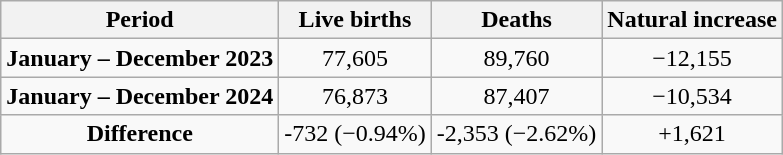<table class="wikitable"  style="text-align:center;">
<tr>
<th>Period</th>
<th>Live births</th>
<th>Deaths</th>
<th>Natural increase</th>
</tr>
<tr>
<td><strong>January – December 2023</strong></td>
<td>77,605</td>
<td>89,760</td>
<td>−12,155</td>
</tr>
<tr>
<td><strong>January – December 2024</strong></td>
<td>76,873</td>
<td>87,407</td>
<td>−10,534</td>
</tr>
<tr>
<td><strong>Difference</strong></td>
<td> -732 (−0.94%)</td>
<td> -2,353 (−2.62%)</td>
<td> +1,621</td>
</tr>
</table>
